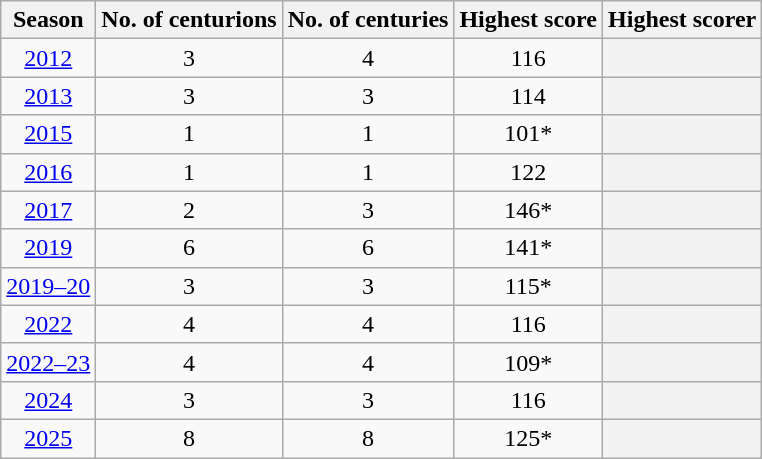<table class="wikitable plainrowheaders sortable" style="text-align:center">
<tr>
<th>Season</th>
<th>No. of centurions</th>
<th>No. of centuries</th>
<th>Highest score</th>
<th>Highest scorer</th>
</tr>
<tr>
<td><a href='#'>2012</a></td>
<td>3</td>
<td>4</td>
<td>116</td>
<th scope="row"></th>
</tr>
<tr>
<td><a href='#'>2013</a></td>
<td>3</td>
<td>3</td>
<td>114</td>
<th scope="row"></th>
</tr>
<tr>
<td><a href='#'>2015</a></td>
<td>1</td>
<td>1</td>
<td>101*</td>
<th scope="row"></th>
</tr>
<tr>
<td><a href='#'>2016</a></td>
<td>1</td>
<td>1</td>
<td>122</td>
<th scope="row"></th>
</tr>
<tr>
<td><a href='#'>2017</a></td>
<td>2</td>
<td>3</td>
<td>146*</td>
<th scope="row"></th>
</tr>
<tr>
<td><a href='#'>2019</a></td>
<td>6</td>
<td>6</td>
<td>141*</td>
<th scope="row"></th>
</tr>
<tr>
<td><a href='#'>2019–20</a></td>
<td>3</td>
<td>3</td>
<td>115*</td>
<th scope="row"></th>
</tr>
<tr>
<td><a href='#'>2022</a></td>
<td>4</td>
<td>4</td>
<td>116</td>
<th scope="row"></th>
</tr>
<tr>
<td><a href='#'>2022–23</a></td>
<td>4</td>
<td>4</td>
<td>109*</td>
<th scope="row"></th>
</tr>
<tr>
<td><a href='#'>2024</a></td>
<td>3</td>
<td>3</td>
<td>116</td>
<th scope="row"></th>
</tr>
<tr>
<td><a href='#'>2025</a></td>
<td>8</td>
<td>8</td>
<td>125*</td>
<th></th>
</tr>
</table>
